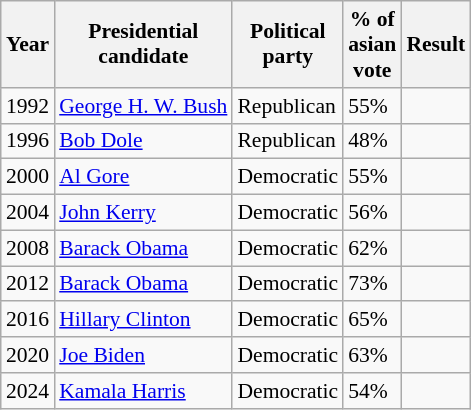<table class="wikitable sortable" style="float:right; font-size:90%; margin:0 0 1em 1em;">
<tr>
<th>Year</th>
<th>Presidential<br>candidate</th>
<th>Political <br> party</th>
<th>% of<br>asian<br>vote</th>
<th>Result</th>
</tr>
<tr>
<td>1992</td>
<td><a href='#'>George H. W. Bush</a></td>
<td>Republican</td>
<td>55%</td>
<td></td>
</tr>
<tr>
<td>1996</td>
<td><a href='#'>Bob Dole</a></td>
<td>Republican</td>
<td>48%</td>
<td></td>
</tr>
<tr>
<td>2000</td>
<td><a href='#'>Al Gore</a></td>
<td>Democratic</td>
<td>55%</td>
<td></td>
</tr>
<tr>
<td>2004</td>
<td><a href='#'>John Kerry</a></td>
<td>Democratic</td>
<td>56%</td>
<td></td>
</tr>
<tr>
<td>2008</td>
<td><a href='#'>Barack Obama</a></td>
<td>Democratic</td>
<td>62%</td>
<td></td>
</tr>
<tr>
<td>2012</td>
<td><a href='#'>Barack Obama</a></td>
<td>Democratic</td>
<td>73%</td>
<td></td>
</tr>
<tr>
<td>2016</td>
<td><a href='#'>Hillary Clinton</a></td>
<td>Democratic</td>
<td>65%</td>
<td></td>
</tr>
<tr>
<td>2020</td>
<td><a href='#'>Joe Biden</a></td>
<td>Democratic</td>
<td>63%</td>
<td></td>
</tr>
<tr>
<td>2024</td>
<td><a href='#'>Kamala Harris</a></td>
<td>Democratic</td>
<td>54%</td>
<td></td>
</tr>
</table>
